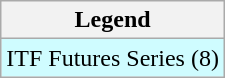<table class="wikitable">
<tr>
<th>Legend</th>
</tr>
<tr bgcolor=CFFCFF>
<td>ITF Futures Series (8)</td>
</tr>
</table>
